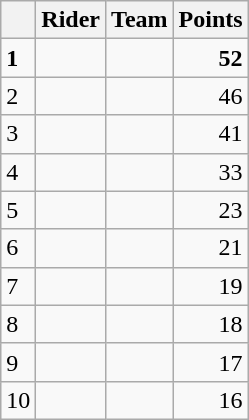<table class="wikitable">
<tr>
<th></th>
<th>Rider</th>
<th>Team</th>
<th>Points</th>
</tr>
<tr>
<td><strong>1</strong></td>
<td><strong></strong> </td>
<td><strong></strong></td>
<td align=right><strong>52</strong></td>
</tr>
<tr>
<td>2</td>
<td></td>
<td></td>
<td align=right>46</td>
</tr>
<tr>
<td>3</td>
<td></td>
<td></td>
<td align=right>41</td>
</tr>
<tr>
<td>4</td>
<td></td>
<td></td>
<td align=right>33</td>
</tr>
<tr>
<td>5</td>
<td></td>
<td></td>
<td align=right>23</td>
</tr>
<tr>
<td>6</td>
<td></td>
<td></td>
<td align=right>21</td>
</tr>
<tr>
<td>7</td>
<td></td>
<td></td>
<td align=right>19</td>
</tr>
<tr>
<td>8</td>
<td></td>
<td></td>
<td align=right>18</td>
</tr>
<tr>
<td>9</td>
<td></td>
<td></td>
<td align=right>17</td>
</tr>
<tr>
<td>10</td>
<td></td>
<td></td>
<td align=right>16</td>
</tr>
</table>
